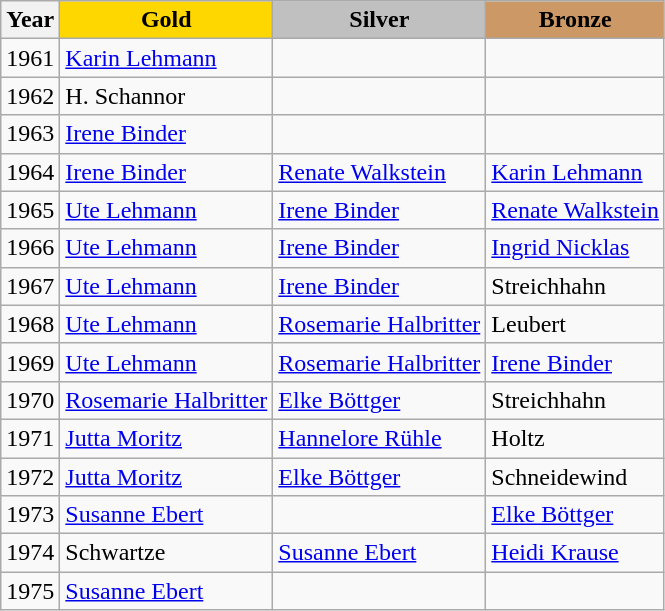<table class="wikitable">
<tr>
<th>Year</th>
<td align="center" bgcolor="gold"><strong>Gold</strong></td>
<td align="center" bgcolor="silver"><strong>Silver</strong></td>
<td align="center" bgcolor="cc9966"><strong>Bronze</strong></td>
</tr>
<tr>
<td>1961</td>
<td><a href='#'>Karin Lehmann</a></td>
<td></td>
<td></td>
</tr>
<tr>
<td>1962</td>
<td>H. Schannor</td>
<td></td>
<td></td>
</tr>
<tr>
<td>1963</td>
<td><a href='#'>Irene Binder</a></td>
<td></td>
<td></td>
</tr>
<tr>
<td>1964</td>
<td><a href='#'>Irene Binder</a></td>
<td><a href='#'>Renate Walkstein</a></td>
<td><a href='#'>Karin Lehmann</a></td>
</tr>
<tr>
<td>1965</td>
<td><a href='#'>Ute Lehmann</a></td>
<td><a href='#'>Irene Binder</a></td>
<td><a href='#'>Renate Walkstein</a></td>
</tr>
<tr>
<td>1966</td>
<td><a href='#'>Ute Lehmann</a></td>
<td><a href='#'>Irene Binder</a></td>
<td><a href='#'>Ingrid Nicklas</a></td>
</tr>
<tr>
<td>1967</td>
<td><a href='#'>Ute Lehmann</a></td>
<td><a href='#'>Irene Binder</a></td>
<td>Streichhahn</td>
</tr>
<tr>
<td>1968</td>
<td><a href='#'>Ute Lehmann</a></td>
<td><a href='#'>Rosemarie Halbritter</a></td>
<td>Leubert</td>
</tr>
<tr>
<td>1969</td>
<td><a href='#'>Ute Lehmann</a></td>
<td><a href='#'>Rosemarie Halbritter</a></td>
<td><a href='#'>Irene Binder</a></td>
</tr>
<tr>
<td>1970</td>
<td><a href='#'>Rosemarie Halbritter</a></td>
<td><a href='#'>Elke Böttger</a></td>
<td>Streichhahn</td>
</tr>
<tr>
<td>1971</td>
<td><a href='#'>Jutta Moritz</a></td>
<td><a href='#'>Hannelore Rühle</a></td>
<td>Holtz</td>
</tr>
<tr>
<td>1972</td>
<td><a href='#'>Jutta Moritz</a></td>
<td><a href='#'>Elke Böttger</a></td>
<td>Schneidewind</td>
</tr>
<tr>
<td>1973</td>
<td><a href='#'>Susanne Ebert</a></td>
<td></td>
<td><a href='#'>Elke Böttger</a></td>
</tr>
<tr>
<td>1974</td>
<td>Schwartze</td>
<td><a href='#'>Susanne Ebert</a></td>
<td><a href='#'>Heidi Krause</a></td>
</tr>
<tr>
<td>1975</td>
<td><a href='#'>Susanne Ebert</a></td>
<td></td>
<td></td>
</tr>
</table>
